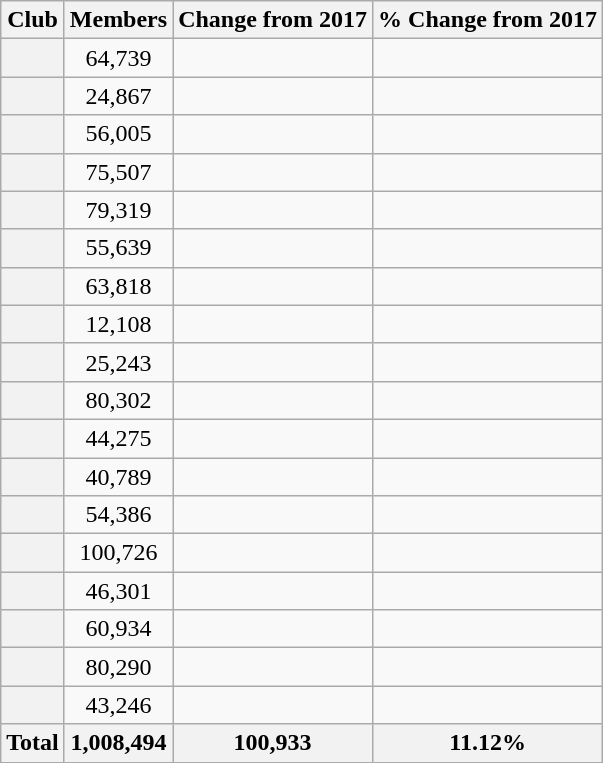<table class="wikitable plainrowheaders sortable" style="text-align:center;">
<tr>
<th>Club</th>
<th>Members</th>
<th>Change from 2017</th>
<th>% Change from 2017</th>
</tr>
<tr>
<th scope="row"></th>
<td>64,739</td>
<td></td>
<td></td>
</tr>
<tr>
<th scope="row"></th>
<td>24,867</td>
<td></td>
<td></td>
</tr>
<tr>
<th scope="row"></th>
<td>56,005</td>
<td></td>
<td></td>
</tr>
<tr>
<th scope="row"></th>
<td>75,507</td>
<td></td>
<td></td>
</tr>
<tr>
<th scope="row"></th>
<td>79,319</td>
<td></td>
<td></td>
</tr>
<tr>
<th scope="row"></th>
<td>55,639</td>
<td></td>
<td></td>
</tr>
<tr>
<th scope="row"></th>
<td>63,818</td>
<td></td>
<td></td>
</tr>
<tr>
<th scope="row"></th>
<td>12,108</td>
<td></td>
<td></td>
</tr>
<tr>
<th scope="row"></th>
<td>25,243</td>
<td></td>
<td></td>
</tr>
<tr>
<th scope="row"></th>
<td>80,302</td>
<td></td>
<td></td>
</tr>
<tr>
<th scope="row"></th>
<td>44,275</td>
<td></td>
<td></td>
</tr>
<tr>
<th scope="row"></th>
<td>40,789</td>
<td></td>
<td></td>
</tr>
<tr>
<th scope="row"></th>
<td>54,386</td>
<td></td>
<td></td>
</tr>
<tr>
<th scope="row"></th>
<td>100,726</td>
<td></td>
<td></td>
</tr>
<tr>
<th scope="row"></th>
<td>46,301</td>
<td></td>
<td></td>
</tr>
<tr>
<th scope="row"></th>
<td>60,934</td>
<td></td>
<td></td>
</tr>
<tr>
<th scope="row"></th>
<td>80,290</td>
<td></td>
<td></td>
</tr>
<tr>
<th scope="row"></th>
<td>43,246</td>
<td></td>
<td></td>
</tr>
<tr class="sortbottom">
<th>Total</th>
<th>1,008,494</th>
<th> 100,933</th>
<th> 11.12%</th>
</tr>
</table>
